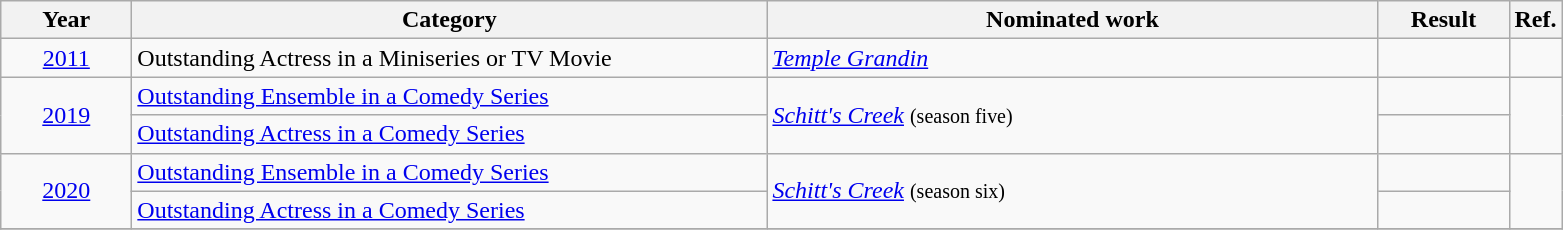<table class=wikitable>
<tr>
<th scope="col" style="width:5em;">Year</th>
<th scope="col" style="width:26em;">Category</th>
<th scope="col" style="width:25em;">Nominated work</th>
<th scope="col" style="width:5em;">Result</th>
<th>Ref.</th>
</tr>
<tr>
<td style="text-align:center;"><a href='#'>2011</a></td>
<td>Outstanding Actress in a Miniseries or TV Movie</td>
<td><em><a href='#'>Temple Grandin</a></em></td>
<td></td>
<td></td>
</tr>
<tr>
<td style="text-align:center;", rowspan="2"><a href='#'>2019</a></td>
<td><a href='#'>Outstanding Ensemble in a Comedy Series</a></td>
<td rowspan=2><em><a href='#'>Schitt's Creek</a></em> <small> (season five) </small></td>
<td></td>
<td rowspan="2"></td>
</tr>
<tr>
<td><a href='#'>Outstanding Actress in a Comedy Series</a></td>
<td></td>
</tr>
<tr>
<td style="text-align:center;", rowspan=2><a href='#'>2020</a></td>
<td><a href='#'>Outstanding Ensemble in a Comedy Series</a></td>
<td rowspan=2><em><a href='#'>Schitt's Creek</a></em> <small> (season six) </small></td>
<td></td>
<td rowspan="2"></td>
</tr>
<tr>
<td><a href='#'>Outstanding Actress in a Comedy Series</a></td>
<td></td>
</tr>
<tr>
</tr>
</table>
